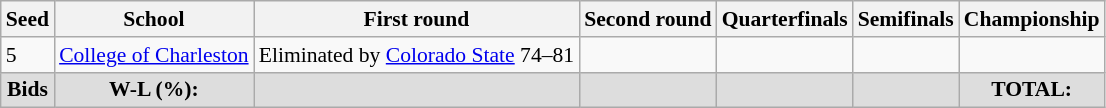<table class="sortable wikitable" style="white-space:nowrap; font-size:90%;">
<tr>
<th>Seed</th>
<th>School</th>
<th>First round</th>
<th>Second round</th>
<th>Quarterfinals</th>
<th>Semifinals</th>
<th>Championship</th>
</tr>
<tr>
<td>5</td>
<td><a href='#'>College of Charleston</a></td>
<td>Eliminated by <a href='#'>Colorado State</a> 74–81</td>
<td></td>
<td></td>
<td></td>
<td></td>
</tr>
<tr class="sortbottom"  style="text-align:center; background:#ddd;">
<td><strong> Bids</strong></td>
<td><strong>W-L (%):</strong></td>
<td></td>
<td></td>
<td></td>
<td></td>
<td><strong>TOTAL:</strong> </td>
</tr>
</table>
